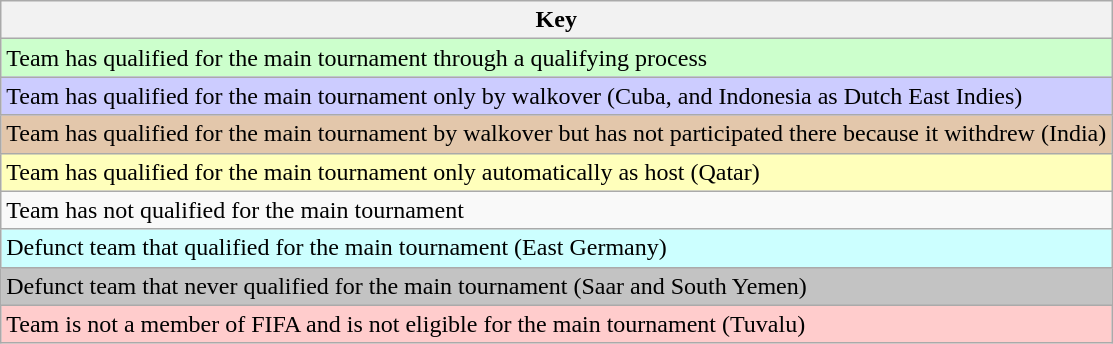<table class="wikitable">
<tr>
<th>Key</th>
</tr>
<tr style="background:#cfc;">
<td>Team has qualified for the main tournament through a qualifying process</td>
</tr>
<tr style="background:#ccccff;">
<td>Team has qualified for the main tournament only by walkover (Cuba, and Indonesia as Dutch East Indies)</td>
</tr>
<tr style="background:#e3c7ab;">
<td>Team has qualified for the main tournament by walkover but has not participated there because it withdrew (India)</td>
</tr>
<tr style="background:#ffffbb;">
<td>Team has qualified for the main tournament only automatically as host (Qatar)</td>
</tr>
<tr>
<td>Team has not qualified for the main tournament</td>
</tr>
<tr style="background:#ccffff;">
<td>Defunct team that qualified for the main tournament (East Germany)</td>
</tr>
<tr style="background:#C3C3C3;">
<td>Defunct team that never qualified for the main tournament (Saar and South Yemen)</td>
</tr>
<tr style="background:#ffcccc;">
<td>Team is not a member of FIFA and is not eligible for the main tournament (Tuvalu)</td>
</tr>
</table>
